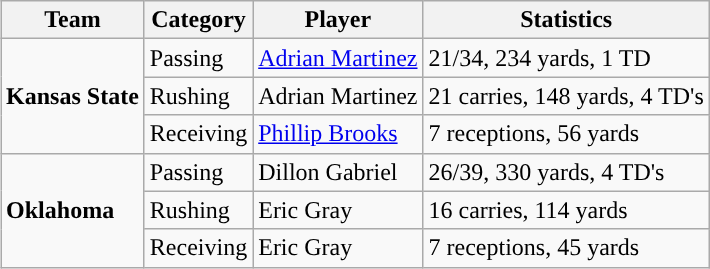<table class="wikitable" style="float: right;">
<tr>
<th>Team</th>
<th>Category</th>
<th>Player</th>
<th>Statistics</th>
</tr>
<tr>
<td rowspan=3><strong>Kansas State</strong></td>
<td>Passing</td>
<td><a href='#'>Adrian Martinez</a></td>
<td>21/34, 234 yards, 1 TD</td>
</tr>
<tr>
<td>Rushing</td>
<td>Adrian Martinez</td>
<td>21 carries, 148 yards, 4 TD's</td>
</tr>
<tr>
<td>Receiving</td>
<td><a href='#'>Phillip Brooks</a></td>
<td>7 receptions, 56 yards</td>
</tr>
<tr>
<td rowspan=3><strong>Oklahoma</strong></td>
<td>Passing</td>
<td>Dillon Gabriel</td>
<td>26/39, 330 yards, 4 TD's</td>
</tr>
<tr>
<td>Rushing</td>
<td>Eric Gray</td>
<td>16 carries, 114 yards</td>
</tr>
<tr>
<td>Receiving</td>
<td>Eric Gray</td>
<td>7 receptions, 45 yards</td>
</tr>
</table>
